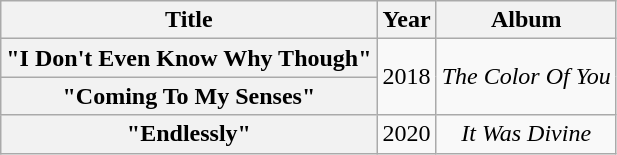<table class="wikitable plainrowheaders" style="text-align:center;">
<tr>
<th>Title</th>
<th>Year</th>
<th>Album</th>
</tr>
<tr>
<th scope="row">"I Don't Even Know Why Though"</th>
<td rowspan="2">2018</td>
<td rowspan="2"><em>The Color Of You</em></td>
</tr>
<tr>
<th scope="row">"Coming To My Senses"</th>
</tr>
<tr>
<th scope="row">"Endlessly"</th>
<td rowspan="1">2020</td>
<td rowspan="1"><em>It Was Divine</em></td>
</tr>
</table>
